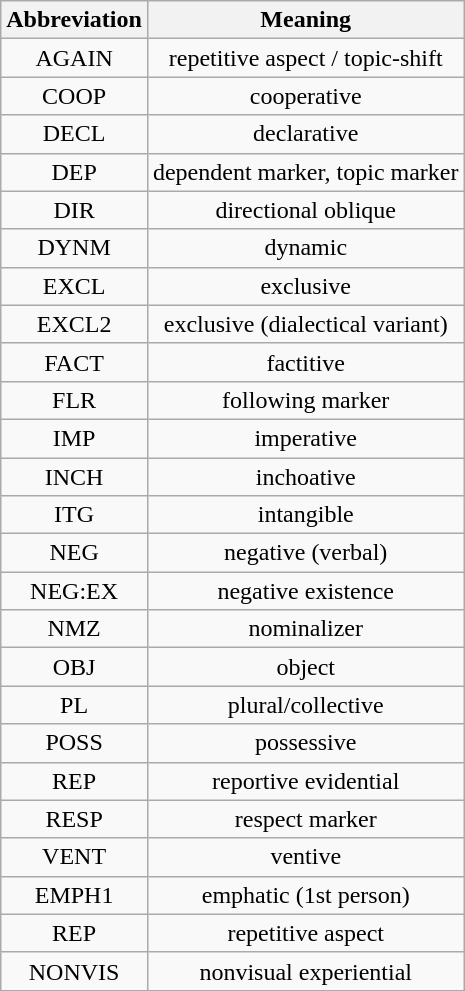<table class="wikitable" style="text-align: center;">
<tr>
<th>Abbreviation</th>
<th>Meaning</th>
</tr>
<tr>
<td>AGAIN</td>
<td>repetitive aspect / topic-shift</td>
</tr>
<tr>
<td>COOP</td>
<td>cooperative</td>
</tr>
<tr>
<td>DECL</td>
<td>declarative</td>
</tr>
<tr>
<td>DEP</td>
<td>dependent marker, topic marker</td>
</tr>
<tr>
<td>DIR</td>
<td>directional oblique</td>
</tr>
<tr>
<td>DYNM</td>
<td>dynamic</td>
</tr>
<tr>
<td>EXCL</td>
<td>exclusive</td>
</tr>
<tr>
<td>EXCL2</td>
<td>exclusive (dialectical variant)</td>
</tr>
<tr>
<td>FACT</td>
<td>factitive</td>
</tr>
<tr>
<td>FLR</td>
<td>following marker</td>
</tr>
<tr>
<td>IMP</td>
<td>imperative</td>
</tr>
<tr>
<td>INCH</td>
<td>inchoative</td>
</tr>
<tr>
<td>ITG</td>
<td>intangible</td>
</tr>
<tr>
<td>NEG</td>
<td>negative (verbal)</td>
</tr>
<tr>
<td>NEG:EX</td>
<td>negative existence</td>
</tr>
<tr>
<td>NMZ</td>
<td>nominalizer</td>
</tr>
<tr>
<td>OBJ</td>
<td>object</td>
</tr>
<tr>
<td>PL</td>
<td>plural/collective</td>
</tr>
<tr>
<td>POSS</td>
<td>possessive</td>
</tr>
<tr>
<td>REP</td>
<td>reportive evidential</td>
</tr>
<tr>
<td>RESP</td>
<td>respect marker</td>
</tr>
<tr>
<td>VENT</td>
<td>ventive</td>
</tr>
<tr>
<td>EMPH1</td>
<td>emphatic (1st person)</td>
</tr>
<tr>
<td>REP</td>
<td>repetitive aspect</td>
</tr>
<tr>
<td>NONVIS</td>
<td>nonvisual experiential</td>
</tr>
</table>
